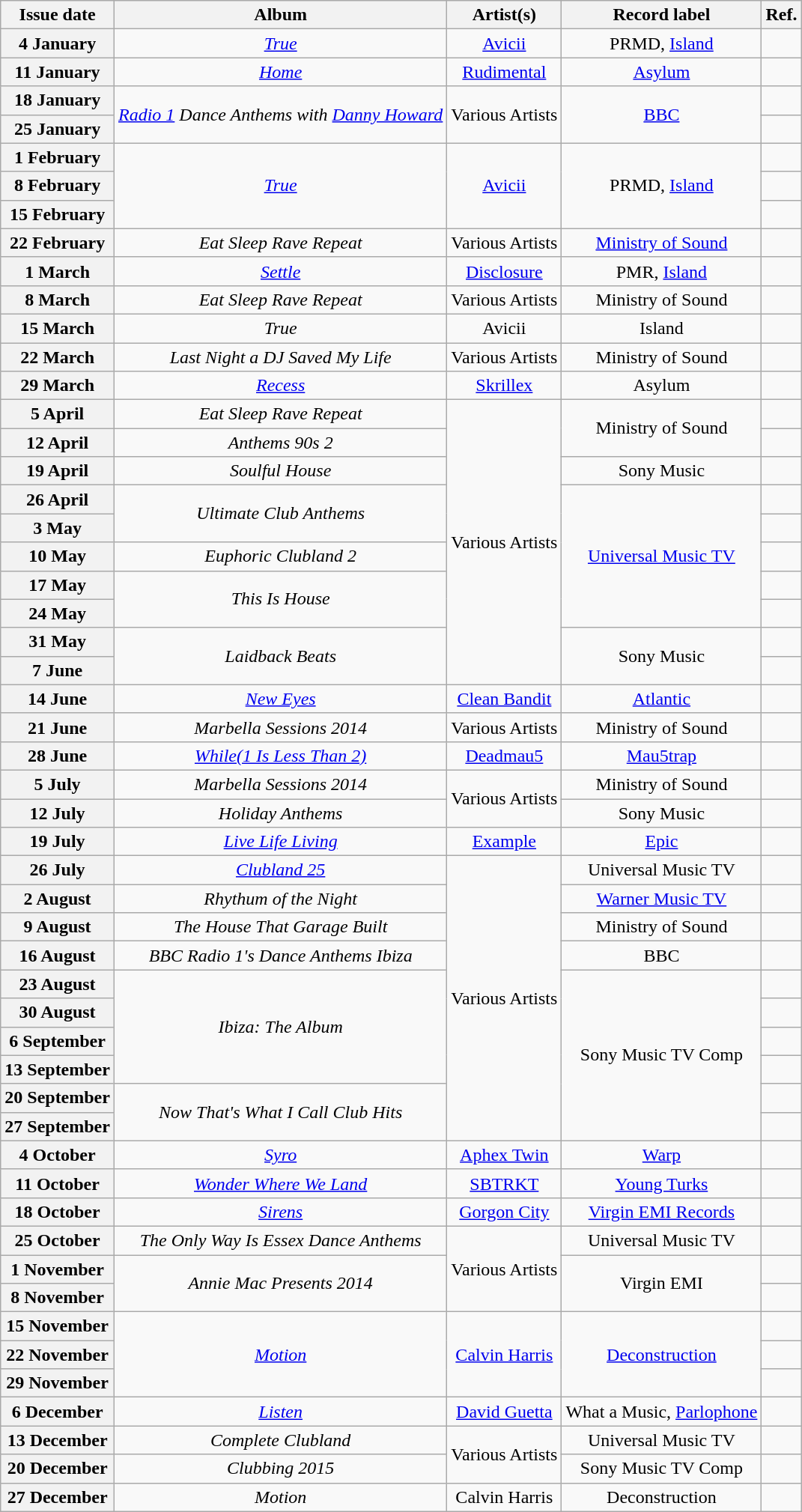<table class="wikitable plainrowheaders">
<tr>
<th scope=col>Issue date</th>
<th scope=col>Album</th>
<th scope=col>Artist(s)</th>
<th scope=col>Record label</th>
<th scope=col>Ref.</th>
</tr>
<tr>
<th scope=row>4 January</th>
<td align=center><em><a href='#'>True</a></em></td>
<td align=center><a href='#'>Avicii</a></td>
<td align=center>PRMD, <a href='#'>Island</a></td>
<td align=center></td>
</tr>
<tr>
<th scope=row>11 January</th>
<td align=center><em><a href='#'>Home</a></em></td>
<td align=center><a href='#'>Rudimental</a></td>
<td align=center><a href='#'>Asylum</a></td>
<td align=center></td>
</tr>
<tr>
<th scope=row>18 January</th>
<td align=center rowspan=2><em><a href='#'>Radio 1</a> Dance Anthems with <a href='#'>Danny Howard</a></em></td>
<td align=center rowspan=2>Various Artists</td>
<td align=center rowspan=2><a href='#'>BBC</a></td>
<td align=center></td>
</tr>
<tr>
<th scope=row>25 January</th>
<td align=center></td>
</tr>
<tr>
<th scope=row>1 February</th>
<td align=center rowspan=3><em><a href='#'>True</a></em></td>
<td align=center rowspan=3><a href='#'>Avicii</a></td>
<td align=center rowspan=3>PRMD, <a href='#'>Island</a></td>
<td align=center></td>
</tr>
<tr>
<th scope=row>8 February</th>
<td align=center></td>
</tr>
<tr>
<th scope=row>15 February</th>
<td align=center></td>
</tr>
<tr>
<th scope=row>22 February</th>
<td align=center><em>Eat Sleep Rave Repeat</em></td>
<td align=center>Various Artists</td>
<td align=center><a href='#'>Ministry of Sound</a></td>
<td align=center></td>
</tr>
<tr>
<th scope=row>1 March</th>
<td align=center><em><a href='#'>Settle</a></em></td>
<td align=center><a href='#'>Disclosure</a></td>
<td align=center>PMR, <a href='#'>Island</a></td>
<td align=center></td>
</tr>
<tr>
<th scope=row>8 March</th>
<td align=center><em>Eat Sleep Rave Repeat</em></td>
<td align=center>Various Artists</td>
<td align=center>Ministry of Sound</td>
<td align=center></td>
</tr>
<tr>
<th scope=row>15 March</th>
<td align=center><em>True</em></td>
<td align=center>Avicii</td>
<td align=center>Island</td>
<td align=center></td>
</tr>
<tr>
<th scope=row>22 March</th>
<td align=center><em>Last Night a DJ Saved My Life</em></td>
<td align=center>Various Artists</td>
<td align=center>Ministry of Sound</td>
<td align=center></td>
</tr>
<tr>
<th scope=row>29 March</th>
<td align=center><em><a href='#'>Recess</a></em></td>
<td align=center><a href='#'>Skrillex</a></td>
<td align=center>Asylum</td>
<td align=center></td>
</tr>
<tr>
<th scope=row>5 April</th>
<td align=center><em>Eat Sleep Rave Repeat</em></td>
<td align=center rowspan=10>Various Artists</td>
<td align=center rowspan=2>Ministry of Sound</td>
<td align=center></td>
</tr>
<tr>
<th scope=row>12 April</th>
<td align=center><em>Anthems 90s 2</em></td>
<td align=center></td>
</tr>
<tr>
<th scope=row>19 April</th>
<td align=center><em>Soulful House</em></td>
<td align=center>Sony Music</td>
<td align=center></td>
</tr>
<tr>
<th scope=row>26 April</th>
<td align=center rowspan=2><em>Ultimate Club Anthems</em></td>
<td align=center rowspan=5><a href='#'>Universal Music TV</a></td>
<td align=center></td>
</tr>
<tr>
<th scope=row>3 May</th>
<td align=center></td>
</tr>
<tr>
<th scope=row>10 May</th>
<td align=center><em>Euphoric Clubland 2</em></td>
<td align=center></td>
</tr>
<tr>
<th scope=row>17 May</th>
<td align=center rowspan=2><em>This Is House</em></td>
<td align=center></td>
</tr>
<tr>
<th scope=row>24 May</th>
<td align=center></td>
</tr>
<tr>
<th scope=row>31 May</th>
<td align=center rowspan=2><em>Laidback Beats</em></td>
<td align=center rowspan=2>Sony Music</td>
<td align=center></td>
</tr>
<tr>
<th scope=row>7 June</th>
<td align=center></td>
</tr>
<tr>
<th scope=row>14 June</th>
<td align=center><em><a href='#'>New Eyes</a></em></td>
<td align=center><a href='#'>Clean Bandit</a></td>
<td align=center><a href='#'>Atlantic</a></td>
<td align=center></td>
</tr>
<tr>
<th scope=row>21 June</th>
<td align=center><em>Marbella Sessions 2014</em></td>
<td align=center>Various Artists</td>
<td align=center>Ministry of Sound</td>
<td align=center></td>
</tr>
<tr>
<th scope=row>28 June</th>
<td align=center><em><a href='#'>While(1 Is Less Than 2)</a></em></td>
<td align=center><a href='#'>Deadmau5</a></td>
<td align=center><a href='#'>Mau5trap</a></td>
<td align=center></td>
</tr>
<tr>
<th scope=row>5 July</th>
<td align=center><em>Marbella Sessions 2014</em></td>
<td align=center rowspan=2>Various Artists</td>
<td align=center>Ministry of Sound</td>
<td align=center></td>
</tr>
<tr>
<th scope=row>12 July</th>
<td align=center><em>Holiday Anthems</em></td>
<td align=center>Sony Music</td>
<td align=center></td>
</tr>
<tr>
<th scope=row>19 July</th>
<td align=center><em><a href='#'>Live Life Living</a></em></td>
<td align=center><a href='#'>Example</a></td>
<td align=center><a href='#'>Epic</a></td>
<td align=center></td>
</tr>
<tr>
<th scope=row>26 July</th>
<td align=center><em><a href='#'>Clubland 25</a></em></td>
<td align=center rowspan=10>Various Artists</td>
<td align=center>Universal Music TV</td>
<td align=center></td>
</tr>
<tr>
<th scope=row>2 August</th>
<td align=center><em>Rhythum of the Night</em></td>
<td align=center><a href='#'>Warner Music TV</a></td>
<td align=center></td>
</tr>
<tr>
<th scope=row>9 August</th>
<td align=center><em>The House That Garage Built</em></td>
<td align=center>Ministry of Sound</td>
<td align=center></td>
</tr>
<tr>
<th scope=row>16 August</th>
<td align=center><em>BBC Radio 1's Dance Anthems Ibiza</em></td>
<td align=center>BBC</td>
<td align=center></td>
</tr>
<tr>
<th scope=row>23 August</th>
<td align=center rowspan=4><em>Ibiza: The Album</em></td>
<td align=center rowspan=6>Sony Music TV Comp</td>
<td align=center></td>
</tr>
<tr>
<th scope=row>30 August</th>
<td align=center></td>
</tr>
<tr>
<th scope=row>6 September</th>
<td align=center></td>
</tr>
<tr>
<th scope=row>13 September</th>
<td align=center></td>
</tr>
<tr>
<th scope=row>20 September</th>
<td align=center rowspan=2><em>Now That's What I Call Club Hits</em></td>
<td align=center></td>
</tr>
<tr>
<th scope=row>27 September</th>
<td align=center></td>
</tr>
<tr>
<th scope=row>4 October</th>
<td align=center><em><a href='#'>Syro</a></em></td>
<td align=center><a href='#'>Aphex Twin</a></td>
<td align=center><a href='#'>Warp</a></td>
<td align=center></td>
</tr>
<tr>
<th scope=row>11 October</th>
<td align=center><em><a href='#'>Wonder Where We Land</a></em></td>
<td align=center><a href='#'>SBTRKT</a></td>
<td align=center><a href='#'>Young Turks</a></td>
<td align=center></td>
</tr>
<tr>
<th scope=row>18 October</th>
<td align=center><em><a href='#'>Sirens</a></em></td>
<td align=center><a href='#'>Gorgon City</a></td>
<td align=center><a href='#'>Virgin EMI Records</a></td>
<td align=center></td>
</tr>
<tr>
<th scope=row>25 October</th>
<td align=center><em>The Only Way Is Essex Dance Anthems</em></td>
<td align=center rowspan=3>Various Artists</td>
<td align=center>Universal Music TV</td>
<td align=center></td>
</tr>
<tr>
<th scope=row>1 November</th>
<td align=center rowspan=2><em>Annie Mac Presents 2014</em></td>
<td align=center rowspan=2>Virgin EMI</td>
<td align=center></td>
</tr>
<tr>
<th scope=row>8 November</th>
<td align=center></td>
</tr>
<tr>
<th scope=row>15 November</th>
<td align=center rowspan=3><em><a href='#'>Motion</a></em></td>
<td align=center rowspan=3><a href='#'>Calvin Harris</a></td>
<td align=center rowspan=3><a href='#'>Deconstruction</a></td>
<td align=center></td>
</tr>
<tr>
<th scope=row>22 November</th>
<td align=center></td>
</tr>
<tr>
<th scope=row>29 November</th>
<td align=center></td>
</tr>
<tr>
<th scope=row>6 December</th>
<td align=center><em><a href='#'>Listen</a></em></td>
<td align=center><a href='#'>David Guetta</a></td>
<td align=center>What a Music, <a href='#'>Parlophone</a></td>
<td align=center></td>
</tr>
<tr>
<th scope=row>13 December</th>
<td align=center><em>Complete Clubland</em></td>
<td align=center rowspan=2>Various Artists</td>
<td align=center>Universal Music TV</td>
<td align=center></td>
</tr>
<tr>
<th scope=row>20 December</th>
<td align=center><em>Clubbing 2015</em></td>
<td align=center>Sony Music TV Comp</td>
<td align=center></td>
</tr>
<tr>
<th scope=row>27 December</th>
<td align=center><em>Motion</em></td>
<td align=center>Calvin Harris</td>
<td align=center>Deconstruction</td>
<td align=center></td>
</tr>
</table>
